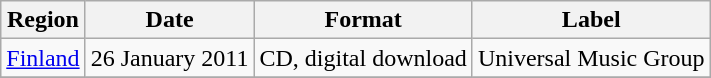<table class=wikitable>
<tr>
<th>Region</th>
<th>Date</th>
<th>Format</th>
<th>Label</th>
</tr>
<tr>
<td><a href='#'>Finland</a></td>
<td>26 January 2011</td>
<td>CD, digital download</td>
<td>Universal Music Group</td>
</tr>
<tr>
</tr>
</table>
